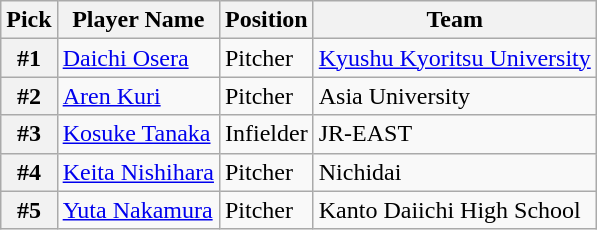<table class="wikitable">
<tr>
<th>Pick</th>
<th>Player Name</th>
<th>Position</th>
<th>Team</th>
</tr>
<tr>
<th>#1</th>
<td><a href='#'>Daichi Osera</a></td>
<td>Pitcher</td>
<td><a href='#'>Kyushu Kyoritsu University</a></td>
</tr>
<tr>
<th>#2</th>
<td><a href='#'>Aren Kuri</a></td>
<td>Pitcher</td>
<td>Asia University</td>
</tr>
<tr>
<th>#3</th>
<td><a href='#'>Kosuke Tanaka</a></td>
<td>Infielder</td>
<td>JR-EAST</td>
</tr>
<tr>
<th>#4</th>
<td><a href='#'>Keita Nishihara</a></td>
<td>Pitcher</td>
<td>Nichidai</td>
</tr>
<tr>
<th>#5</th>
<td><a href='#'>Yuta Nakamura</a></td>
<td>Pitcher</td>
<td>Kanto Daiichi High School</td>
</tr>
</table>
